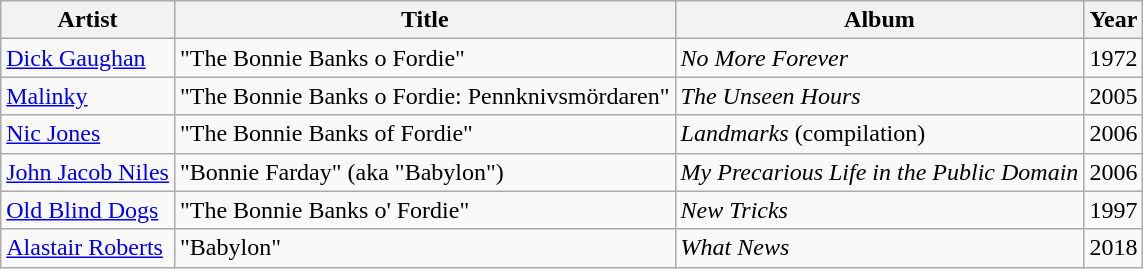<table class="sortable wikitable plainrowheaders">
<tr>
<th scope="col">Artist</th>
<th scope="col">Title</th>
<th scope="col">Album</th>
<th scope="col">Year</th>
</tr>
<tr>
<td><a href='#'>Dick Gaughan</a></td>
<td>"The Bonnie Banks o Fordie"</td>
<td><em>No More Forever</em></td>
<td>1972</td>
</tr>
<tr>
<td><a href='#'>Malinky</a></td>
<td>"The Bonnie Banks o Fordie: Pennknivsmördaren"</td>
<td><em>The Unseen Hours</em></td>
<td>2005</td>
</tr>
<tr>
<td><a href='#'>Nic Jones</a></td>
<td>"The Bonnie Banks of Fordie"</td>
<td><em>Landmarks</em> (compilation)</td>
<td>2006</td>
</tr>
<tr>
<td><a href='#'>John Jacob Niles</a></td>
<td>"Bonnie Farday" (aka "Babylon")</td>
<td><em>My Precarious Life in the Public Domain</em></td>
<td>2006</td>
</tr>
<tr>
<td><a href='#'>Old Blind Dogs</a></td>
<td>"The Bonnie Banks o' Fordie"</td>
<td><em>New Tricks</em></td>
<td>1997</td>
</tr>
<tr>
<td><a href='#'>Alastair Roberts</a></td>
<td>"Babylon"</td>
<td><em>What News</em></td>
<td>2018</td>
</tr>
</table>
